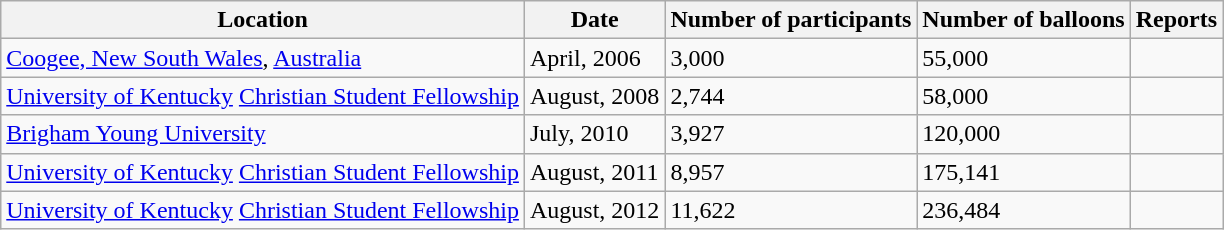<table class="wikitable" border="1">
<tr>
<th>Location</th>
<th>Date</th>
<th>Number of participants</th>
<th>Number of balloons</th>
<th>Reports</th>
</tr>
<tr>
<td><a href='#'>Coogee, New South Wales</a>, <a href='#'>Australia</a></td>
<td>April, 2006</td>
<td>3,000</td>
<td>55,000</td>
<td></td>
</tr>
<tr>
<td><a href='#'>University of Kentucky</a> <a href='#'>Christian Student Fellowship</a></td>
<td>August, 2008</td>
<td>2,744</td>
<td>58,000</td>
<td></td>
</tr>
<tr>
<td><a href='#'>Brigham Young University</a></td>
<td>July, 2010</td>
<td>3,927</td>
<td>120,000</td>
<td></td>
</tr>
<tr>
<td><a href='#'>University of Kentucky</a> <a href='#'>Christian Student Fellowship</a></td>
<td>August, 2011</td>
<td>8,957</td>
<td>175,141</td>
<td></td>
</tr>
<tr>
<td><a href='#'>University of Kentucky</a> <a href='#'>Christian Student Fellowship</a></td>
<td>August, 2012</td>
<td>11,622</td>
<td>236,484</td>
<td></td>
</tr>
</table>
